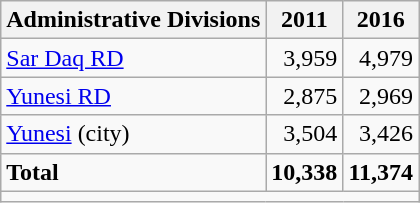<table class="wikitable">
<tr>
<th>Administrative Divisions</th>
<th>2011</th>
<th>2016</th>
</tr>
<tr>
<td><a href='#'>Sar Daq RD</a></td>
<td style="text-align: right;">3,959</td>
<td style="text-align: right;">4,979</td>
</tr>
<tr>
<td><a href='#'>Yunesi RD</a></td>
<td style="text-align: right;">2,875</td>
<td style="text-align: right;">2,969</td>
</tr>
<tr>
<td><a href='#'>Yunesi</a> (city)</td>
<td style="text-align: right;">3,504</td>
<td style="text-align: right;">3,426</td>
</tr>
<tr>
<td><strong>Total</strong></td>
<td style="text-align: right;"><strong>10,338</strong></td>
<td style="text-align: right;"><strong>11,374</strong></td>
</tr>
<tr>
<td colspan=3></td>
</tr>
</table>
